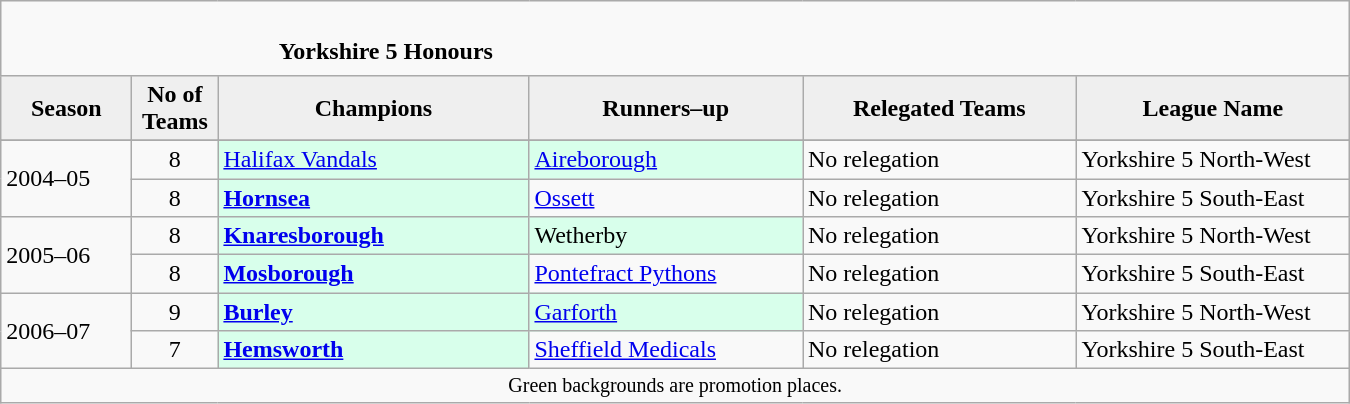<table class="wikitable" style="text-align: left;">
<tr>
<td colspan="11" cellpadding="0" cellspacing="0"><br><table border="0" style="width:100%;" cellpadding="0" cellspacing="0">
<tr>
<td style="width:20%; border:0;"></td>
<td style="border:0;"><strong>Yorkshire 5 Honours</strong></td>
<td style="width:20%; border:0;"></td>
</tr>
</table>
</td>
</tr>
<tr>
<th style="background:#efefef; width:80px;">Season</th>
<th style="background:#efefef; width:50px;">No of Teams</th>
<th style="background:#efefef; width:200px;">Champions</th>
<th style="background:#efefef; width:175px;">Runners–up</th>
<th style="background:#efefef; width:175px;">Relegated Teams</th>
<th style="background:#efefef; width:175px;">League Name</th>
</tr>
<tr align=left>
</tr>
<tr>
<td rowspan=2>2004–05<br></td>
<td style="text-align: center;">8</td>
<td style="background:#d8ffeb;"><a href='#'>Halifax Vandals</a></td>
<td style="background:#d8ffeb;"><a href='#'>Aireborough</a></td>
<td>No relegation</td>
<td>Yorkshire 5 North-West</td>
</tr>
<tr>
<td style="text-align: center;">8</td>
<td style="background:#d8ffeb;"><strong><a href='#'>Hornsea</a></strong></td>
<td><a href='#'>Ossett</a></td>
<td>No relegation</td>
<td>Yorkshire 5 South-East</td>
</tr>
<tr>
<td rowspan=2>2005–06<br></td>
<td style="text-align: center;">8</td>
<td style="background:#d8ffeb;"><strong><a href='#'>Knaresborough</a></strong></td>
<td style="background:#d8ffeb;">Wetherby</td>
<td>No relegation</td>
<td>Yorkshire 5 North-West</td>
</tr>
<tr>
<td style="text-align: center;">8</td>
<td style="background:#d8ffeb;"><strong><a href='#'>Mosborough</a></strong></td>
<td><a href='#'>Pontefract Pythons</a></td>
<td>No relegation</td>
<td>Yorkshire 5 South-East</td>
</tr>
<tr>
<td rowspan=2>2006–07<br></td>
<td style="text-align: center;">9</td>
<td style="background:#d8ffeb;"><strong><a href='#'>Burley</a></strong></td>
<td style="background:#d8ffeb;"><a href='#'>Garforth</a></td>
<td>No relegation</td>
<td>Yorkshire 5 North-West</td>
</tr>
<tr>
<td style="text-align: center;">7</td>
<td style="background:#d8ffeb;"><strong><a href='#'>Hemsworth</a></strong></td>
<td><a href='#'>Sheffield Medicals</a></td>
<td>No relegation</td>
<td>Yorkshire 5 South-East</td>
</tr>
<tr>
<td colspan="15"  style="border:0; font-size:smaller; text-align:center;">Green backgrounds are promotion places.</td>
</tr>
</table>
